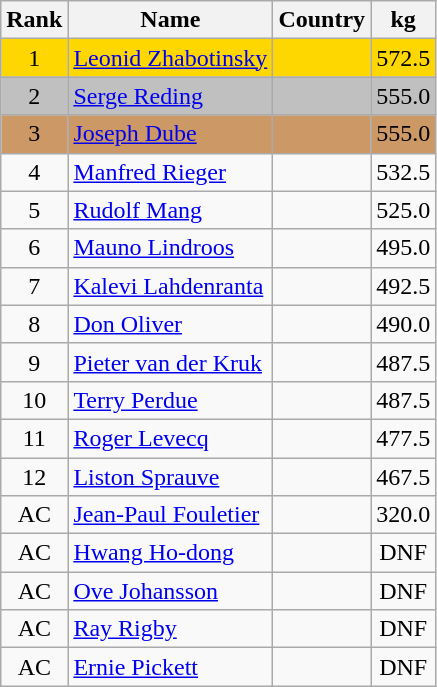<table class="wikitable sortable" style="text-align:center">
<tr>
<th>Rank</th>
<th>Name</th>
<th>Country</th>
<th>kg</th>
</tr>
<tr bgcolor=gold>
<td>1</td>
<td align="left"><a href='#'>Leonid Zhabotinsky</a></td>
<td align="left"></td>
<td>572.5</td>
</tr>
<tr bgcolor=silver>
<td>2</td>
<td align="left"><a href='#'>Serge Reding</a></td>
<td align="left"></td>
<td>555.0</td>
</tr>
<tr bgcolor=#CC9966>
<td>3</td>
<td align="left"><a href='#'>Joseph Dube</a></td>
<td align="left"></td>
<td>555.0</td>
</tr>
<tr>
<td>4</td>
<td align="left"><a href='#'>Manfred Rieger</a></td>
<td align="left"></td>
<td>532.5</td>
</tr>
<tr>
<td>5</td>
<td align="left"><a href='#'>Rudolf Mang</a></td>
<td align="left"></td>
<td>525.0</td>
</tr>
<tr>
<td>6</td>
<td align="left"><a href='#'>Mauno Lindroos</a></td>
<td align="left"></td>
<td>495.0</td>
</tr>
<tr>
<td>7</td>
<td align="left"><a href='#'>Kalevi Lahdenranta</a></td>
<td align="left"></td>
<td>492.5</td>
</tr>
<tr>
<td>8</td>
<td align="left"><a href='#'>Don Oliver</a></td>
<td align="left"></td>
<td>490.0</td>
</tr>
<tr>
<td>9</td>
<td align="left"><a href='#'>Pieter van der Kruk</a></td>
<td align="left"></td>
<td>487.5</td>
</tr>
<tr>
<td>10</td>
<td align="left"><a href='#'>Terry Perdue</a></td>
<td align="left"></td>
<td>487.5</td>
</tr>
<tr>
<td>11</td>
<td align="left"><a href='#'>Roger Levecq</a></td>
<td align="left"></td>
<td>477.5</td>
</tr>
<tr>
<td>12</td>
<td align="left"><a href='#'>Liston Sprauve</a></td>
<td align="left"></td>
<td>467.5</td>
</tr>
<tr>
<td>AC</td>
<td align="left"><a href='#'>Jean-Paul Fouletier</a></td>
<td align="left"></td>
<td>320.0</td>
</tr>
<tr>
<td>AC</td>
<td align="left"><a href='#'>Hwang Ho-dong</a></td>
<td align="left"></td>
<td>DNF</td>
</tr>
<tr>
<td>AC</td>
<td align="left"><a href='#'>Ove Johansson</a></td>
<td align="left"></td>
<td>DNF</td>
</tr>
<tr>
<td>AC</td>
<td align="left"><a href='#'>Ray Rigby</a></td>
<td align="left"></td>
<td>DNF</td>
</tr>
<tr>
<td>AC</td>
<td align="left"><a href='#'>Ernie Pickett</a></td>
<td align="left"></td>
<td>DNF</td>
</tr>
</table>
